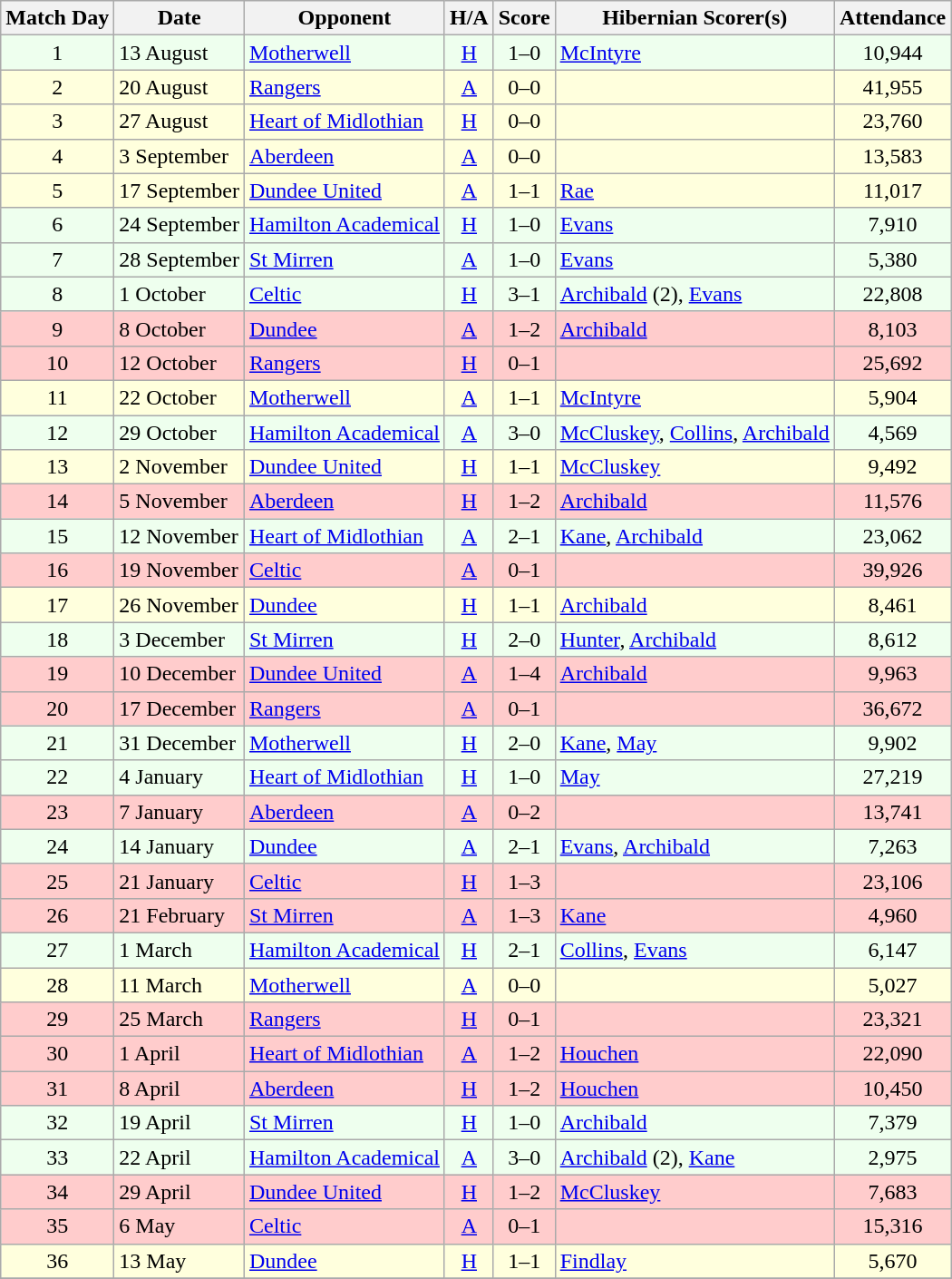<table class="wikitable" style="text-align:center">
<tr>
<th>Match Day</th>
<th>Date</th>
<th>Opponent</th>
<th>H/A</th>
<th>Score</th>
<th>Hibernian Scorer(s)</th>
<th>Attendance</th>
</tr>
<tr bgcolor=#EEFFEE>
<td>1</td>
<td align=left>13 August</td>
<td align=left><a href='#'>Motherwell</a></td>
<td><a href='#'>H</a></td>
<td>1–0</td>
<td align=left><a href='#'>McIntyre</a></td>
<td>10,944</td>
</tr>
<tr bgcolor=#FFFFDD>
<td>2</td>
<td align=left>20 August</td>
<td align=left><a href='#'>Rangers</a></td>
<td><a href='#'>A</a></td>
<td>0–0</td>
<td align=left></td>
<td>41,955</td>
</tr>
<tr bgcolor=#FFFFDD>
<td>3</td>
<td align=left>27 August</td>
<td align=left><a href='#'>Heart of Midlothian</a></td>
<td><a href='#'>H</a></td>
<td>0–0</td>
<td align=left></td>
<td>23,760</td>
</tr>
<tr bgcolor=#FFFFDD>
<td>4</td>
<td align=left>3 September</td>
<td align=left><a href='#'>Aberdeen</a></td>
<td><a href='#'>A</a></td>
<td>0–0</td>
<td align=left></td>
<td>13,583</td>
</tr>
<tr bgcolor=#FFFFDD>
<td>5</td>
<td align=left>17 September</td>
<td align=left><a href='#'>Dundee United</a></td>
<td><a href='#'>A</a></td>
<td>1–1</td>
<td align=left><a href='#'>Rae</a></td>
<td>11,017</td>
</tr>
<tr bgcolor=#EEFFEE>
<td>6</td>
<td align=left>24 September</td>
<td align=left><a href='#'>Hamilton Academical</a></td>
<td><a href='#'>H</a></td>
<td>1–0</td>
<td align=left><a href='#'>Evans</a></td>
<td>7,910</td>
</tr>
<tr bgcolor=#EEFFEE>
<td>7</td>
<td align=left>28 September</td>
<td align=left><a href='#'>St Mirren</a></td>
<td><a href='#'>A</a></td>
<td>1–0</td>
<td align=left><a href='#'>Evans</a></td>
<td>5,380</td>
</tr>
<tr bgcolor=#EEFFEE>
<td>8</td>
<td align=left>1 October</td>
<td align=left><a href='#'>Celtic</a></td>
<td><a href='#'>H</a></td>
<td>3–1</td>
<td align=left><a href='#'>Archibald</a> (2), <a href='#'>Evans</a></td>
<td>22,808</td>
</tr>
<tr bgcolor=#FFCCCC>
<td>9</td>
<td align=left>8 October</td>
<td align=left><a href='#'>Dundee</a></td>
<td><a href='#'>A</a></td>
<td>1–2</td>
<td align=left><a href='#'>Archibald</a></td>
<td>8,103</td>
</tr>
<tr bgcolor=#FFCCCC>
<td>10</td>
<td align=left>12 October</td>
<td align=left><a href='#'>Rangers</a></td>
<td><a href='#'>H</a></td>
<td>0–1</td>
<td align=left></td>
<td>25,692</td>
</tr>
<tr bgcolor=#FFFFDD>
<td>11</td>
<td align=left>22 October</td>
<td align=left><a href='#'>Motherwell</a></td>
<td><a href='#'>A</a></td>
<td>1–1</td>
<td align=left><a href='#'>McIntyre</a></td>
<td>5,904</td>
</tr>
<tr bgcolor=#EEFFEE>
<td>12</td>
<td align=left>29 October</td>
<td align=left><a href='#'>Hamilton Academical</a></td>
<td><a href='#'>A</a></td>
<td>3–0</td>
<td align=left><a href='#'>McCluskey</a>, <a href='#'>Collins</a>, <a href='#'>Archibald</a></td>
<td>4,569</td>
</tr>
<tr bgcolor=#FFFFDD>
<td>13</td>
<td align=left>2 November</td>
<td align=left><a href='#'>Dundee United</a></td>
<td><a href='#'>H</a></td>
<td>1–1</td>
<td align=left><a href='#'>McCluskey</a></td>
<td>9,492</td>
</tr>
<tr bgcolor=#FFCCCC>
<td>14</td>
<td align=left>5 November</td>
<td align=left><a href='#'>Aberdeen</a></td>
<td><a href='#'>H</a></td>
<td>1–2</td>
<td align=left><a href='#'>Archibald</a></td>
<td>11,576</td>
</tr>
<tr bgcolor=#EEFFEE>
<td>15</td>
<td align=left>12 November</td>
<td align=left><a href='#'>Heart of Midlothian</a></td>
<td><a href='#'>A</a></td>
<td>2–1</td>
<td align=left><a href='#'>Kane</a>, <a href='#'>Archibald</a></td>
<td>23,062</td>
</tr>
<tr bgcolor=#FFCCCC>
<td>16</td>
<td align=left>19 November</td>
<td align=left><a href='#'>Celtic</a></td>
<td><a href='#'>A</a></td>
<td>0–1</td>
<td align=left></td>
<td>39,926</td>
</tr>
<tr bgcolor=#FFFFDD>
<td>17</td>
<td align=left>26 November</td>
<td align=left><a href='#'>Dundee</a></td>
<td><a href='#'>H</a></td>
<td>1–1</td>
<td align=left><a href='#'>Archibald</a></td>
<td>8,461</td>
</tr>
<tr bgcolor=#EEFFEE>
<td>18</td>
<td align=left>3 December</td>
<td align=left><a href='#'>St Mirren</a></td>
<td><a href='#'>H</a></td>
<td>2–0</td>
<td align=left><a href='#'>Hunter</a>, <a href='#'>Archibald</a></td>
<td>8,612</td>
</tr>
<tr bgcolor=#FFCCCC>
<td>19</td>
<td align=left>10 December</td>
<td align=left><a href='#'>Dundee United</a></td>
<td><a href='#'>A</a></td>
<td>1–4</td>
<td align=left><a href='#'>Archibald</a></td>
<td>9,963</td>
</tr>
<tr bgcolor=#FFCCCC>
<td>20</td>
<td align=left>17 December</td>
<td align=left><a href='#'>Rangers</a></td>
<td><a href='#'>A</a></td>
<td>0–1</td>
<td align=left></td>
<td>36,672</td>
</tr>
<tr bgcolor=#EEFFEE>
<td>21</td>
<td align=left>31 December</td>
<td align=left><a href='#'>Motherwell</a></td>
<td><a href='#'>H</a></td>
<td>2–0</td>
<td align=left><a href='#'>Kane</a>, <a href='#'>May</a></td>
<td>9,902</td>
</tr>
<tr bgcolor=#EEFFEE>
<td>22</td>
<td align=left>4 January</td>
<td align=left><a href='#'>Heart of Midlothian</a></td>
<td><a href='#'>H</a></td>
<td>1–0</td>
<td align=left><a href='#'>May</a></td>
<td>27,219</td>
</tr>
<tr bgcolor=#FFCCCC>
<td>23</td>
<td align=left>7 January</td>
<td align=left><a href='#'>Aberdeen</a></td>
<td><a href='#'>A</a></td>
<td>0–2</td>
<td align=left></td>
<td>13,741</td>
</tr>
<tr bgcolor=#EEFFEE>
<td>24</td>
<td align=left>14 January</td>
<td align=left><a href='#'>Dundee</a></td>
<td><a href='#'>A</a></td>
<td>2–1</td>
<td align=left><a href='#'>Evans</a>, <a href='#'>Archibald</a></td>
<td>7,263</td>
</tr>
<tr bgcolor=#FFCCCC>
<td>25</td>
<td align=left>21 January</td>
<td align=left><a href='#'>Celtic</a></td>
<td><a href='#'>H</a></td>
<td>1–3</td>
<td align=left></td>
<td>23,106</td>
</tr>
<tr bgcolor=#FFCCCC>
<td>26</td>
<td align=left>21 February</td>
<td align=left><a href='#'>St Mirren</a></td>
<td><a href='#'>A</a></td>
<td>1–3</td>
<td align=left><a href='#'>Kane</a></td>
<td>4,960</td>
</tr>
<tr bgcolor=#EEFFEE>
<td>27</td>
<td align=left>1 March</td>
<td align=left><a href='#'>Hamilton Academical</a></td>
<td><a href='#'>H</a></td>
<td>2–1</td>
<td align=left><a href='#'>Collins</a>, <a href='#'>Evans</a></td>
<td>6,147</td>
</tr>
<tr bgcolor=#FFFFDD>
<td>28</td>
<td align=left>11 March</td>
<td align=left><a href='#'>Motherwell</a></td>
<td><a href='#'>A</a></td>
<td>0–0</td>
<td align=left></td>
<td>5,027</td>
</tr>
<tr bgcolor=#FFCCCC>
<td>29</td>
<td align=left>25 March</td>
<td align=left><a href='#'>Rangers</a></td>
<td><a href='#'>H</a></td>
<td>0–1</td>
<td align=left></td>
<td>23,321</td>
</tr>
<tr bgcolor=#FFCCCC>
<td>30</td>
<td align=left>1 April</td>
<td align=left><a href='#'>Heart of Midlothian</a></td>
<td><a href='#'>A</a></td>
<td>1–2</td>
<td align=left><a href='#'>Houchen</a></td>
<td>22,090</td>
</tr>
<tr bgcolor=#FFCCCC>
<td>31</td>
<td align=left>8 April</td>
<td align=left><a href='#'>Aberdeen</a></td>
<td><a href='#'>H</a></td>
<td>1–2</td>
<td align=left><a href='#'>Houchen</a></td>
<td>10,450</td>
</tr>
<tr bgcolor=#EEFFEE>
<td>32</td>
<td align=left>19 April</td>
<td align=left><a href='#'>St Mirren</a></td>
<td><a href='#'>H</a></td>
<td>1–0</td>
<td align=left><a href='#'>Archibald</a></td>
<td>7,379</td>
</tr>
<tr bgcolor=#EEFFEE>
<td>33</td>
<td align=left>22 April</td>
<td align=left><a href='#'>Hamilton Academical</a></td>
<td><a href='#'>A</a></td>
<td>3–0</td>
<td align=left><a href='#'>Archibald</a> (2), <a href='#'>Kane</a></td>
<td>2,975</td>
</tr>
<tr bgcolor=#FFCCCC>
<td>34</td>
<td align=left>29 April</td>
<td align=left><a href='#'>Dundee United</a></td>
<td><a href='#'>H</a></td>
<td>1–2</td>
<td align=left><a href='#'>McCluskey</a></td>
<td>7,683</td>
</tr>
<tr bgcolor=#FFCCCC>
<td>35</td>
<td align=left>6 May</td>
<td align=left><a href='#'>Celtic</a></td>
<td><a href='#'>A</a></td>
<td>0–1</td>
<td align=left></td>
<td>15,316</td>
</tr>
<tr bgcolor=#FFFFDD>
<td>36</td>
<td align=left>13 May</td>
<td align=left><a href='#'>Dundee</a></td>
<td><a href='#'>H</a></td>
<td>1–1</td>
<td align=left><a href='#'>Findlay</a></td>
<td>5,670</td>
</tr>
<tr>
</tr>
</table>
